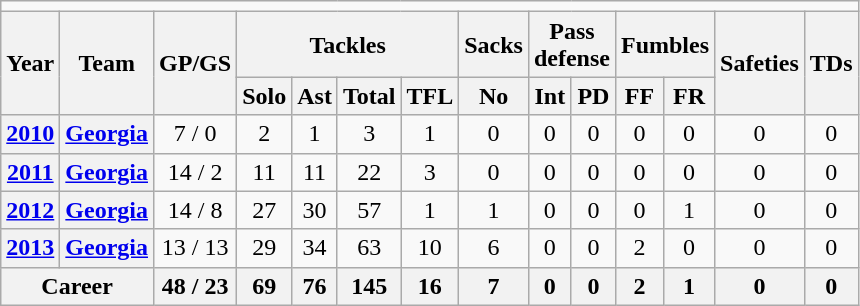<table class= "wikitable" float="left" border="1" style="text-align:center; width:45%;">
<tr>
<td ! colspan="22"></td>
</tr>
<tr>
<th rowspan=2>Year</th>
<th rowspan=2>Team</th>
<th rowspan=2>GP/GS</th>
<th colspan=4>Tackles</th>
<th>Sacks</th>
<th colspan=2>Pass defense</th>
<th colspan=2>Fumbles</th>
<th rowspan=2>Safeties</th>
<th rowspan=2>TDs</th>
</tr>
<tr>
<th>Solo</th>
<th>Ast</th>
<th>Total</th>
<th>TFL</th>
<th>No</th>
<th>Int</th>
<th>PD</th>
<th>FF</th>
<th>FR</th>
</tr>
<tr>
<th><a href='#'>2010</a></th>
<th><a href='#'>Georgia</a></th>
<td>7 / 0</td>
<td>2</td>
<td>1</td>
<td>3</td>
<td>1</td>
<td>0</td>
<td>0</td>
<td>0</td>
<td>0</td>
<td>0</td>
<td>0</td>
<td>0</td>
</tr>
<tr>
<th><a href='#'>2011</a></th>
<th><a href='#'>Georgia</a></th>
<td>14 / 2</td>
<td>11</td>
<td>11</td>
<td>22</td>
<td>3</td>
<td>0</td>
<td>0</td>
<td>0</td>
<td>0</td>
<td>0</td>
<td>0</td>
<td>0</td>
</tr>
<tr>
<th><a href='#'>2012</a></th>
<th><a href='#'>Georgia</a></th>
<td>14 / 8</td>
<td>27</td>
<td>30</td>
<td>57</td>
<td>1</td>
<td>1</td>
<td>0</td>
<td>0</td>
<td>0</td>
<td>1</td>
<td>0</td>
<td>0</td>
</tr>
<tr>
<th><a href='#'>2013</a></th>
<th><a href='#'>Georgia</a></th>
<td>13 / 13</td>
<td>29</td>
<td>34</td>
<td>63</td>
<td>10</td>
<td>6</td>
<td>0</td>
<td>0</td>
<td>2</td>
<td>0</td>
<td>0</td>
<td>0</td>
</tr>
<tr>
<th colspan="2">Career</th>
<th>48 / 23</th>
<th>69</th>
<th>76</th>
<th>145</th>
<th>16</th>
<th>7</th>
<th>0</th>
<th>0</th>
<th>2</th>
<th>1</th>
<th>0</th>
<th>0</th>
</tr>
</table>
